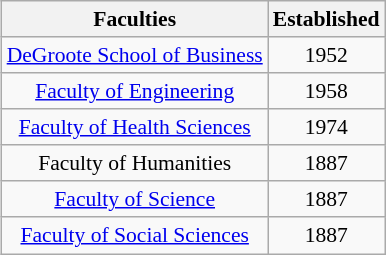<table class="wikitable"  style="font-size:90%; border:0; text-align:center; line-height:120%; float:right;">
<tr>
<th><strong>Faculties</strong></th>
<th><strong>Established</strong></th>
</tr>
<tr>
<td><a href='#'>DeGroote School of Business</a></td>
<td>1952</td>
</tr>
<tr>
<td><a href='#'>Faculty of Engineering</a></td>
<td>1958</td>
</tr>
<tr>
<td><a href='#'>Faculty of Health Sciences</a></td>
<td>1974</td>
</tr>
<tr>
<td>Faculty of Humanities</td>
<td>1887</td>
</tr>
<tr>
<td><a href='#'>Faculty of Science</a></td>
<td>1887</td>
</tr>
<tr>
<td><a href='#'>Faculty of Social Sciences</a></td>
<td>1887</td>
</tr>
</table>
